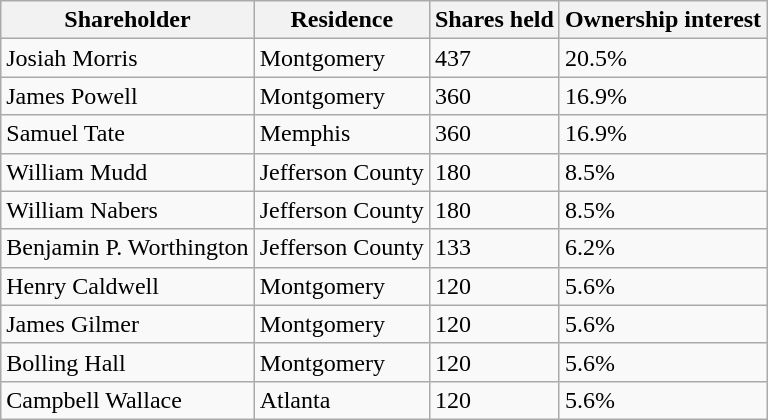<table class="wikitable">
<tr>
<th>Shareholder</th>
<th>Residence</th>
<th>Shares held</th>
<th>Ownership interest</th>
</tr>
<tr>
<td>Josiah Morris</td>
<td>Montgomery</td>
<td>437</td>
<td>20.5%</td>
</tr>
<tr>
<td>James Powell</td>
<td>Montgomery</td>
<td>360</td>
<td>16.9%</td>
</tr>
<tr>
<td>Samuel Tate</td>
<td>Memphis</td>
<td>360</td>
<td>16.9%</td>
</tr>
<tr>
<td>William Mudd</td>
<td>Jefferson County</td>
<td>180</td>
<td>8.5%</td>
</tr>
<tr>
<td>William Nabers</td>
<td>Jefferson County</td>
<td>180</td>
<td>8.5%</td>
</tr>
<tr>
<td>Benjamin P. Worthington</td>
<td>Jefferson County</td>
<td>133</td>
<td>6.2%</td>
</tr>
<tr>
<td>Henry Caldwell</td>
<td>Montgomery</td>
<td>120</td>
<td>5.6%</td>
</tr>
<tr>
<td>James Gilmer</td>
<td>Montgomery</td>
<td>120</td>
<td>5.6%</td>
</tr>
<tr>
<td>Bolling Hall</td>
<td>Montgomery</td>
<td>120</td>
<td>5.6%</td>
</tr>
<tr>
<td>Campbell Wallace</td>
<td>Atlanta</td>
<td>120</td>
<td>5.6%</td>
</tr>
</table>
